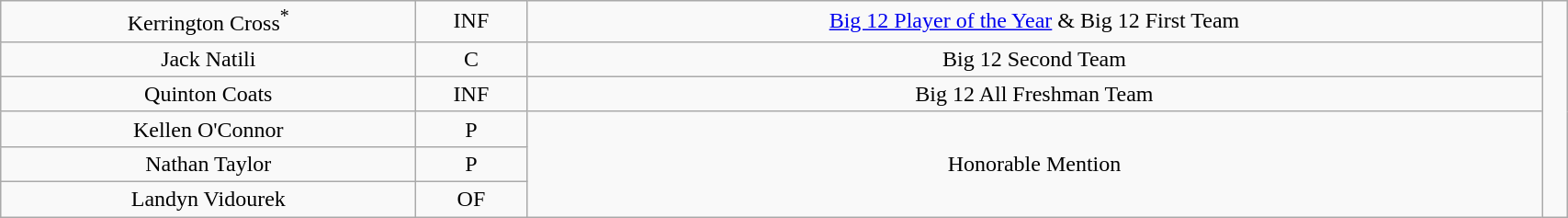<table class="wikitable" style="width: 90%;text-align: center;">
<tr align="center">
<td rowspan="1">Kerrington Cross<sup>*</sup></td>
<td>INF</td>
<td><a href='#'>Big 12 Player of the Year</a> & Big 12 First Team</td>
<td rowspan="7"></td>
</tr>
<tr align="center">
<td>Jack Natili</td>
<td>C</td>
<td>Big 12 Second Team</td>
</tr>
<tr align="center">
<td>Quinton Coats</td>
<td>INF</td>
<td>Big 12 All Freshman Team</td>
</tr>
<tr align="center">
<td>Kellen O'Connor</td>
<td>P</td>
<td rowspan="4">Honorable Mention</td>
</tr>
<tr align="center">
<td>Nathan Taylor</td>
<td>P</td>
</tr>
<tr align="center">
<td>Landyn Vidourek</td>
<td>OF</td>
</tr>
</table>
